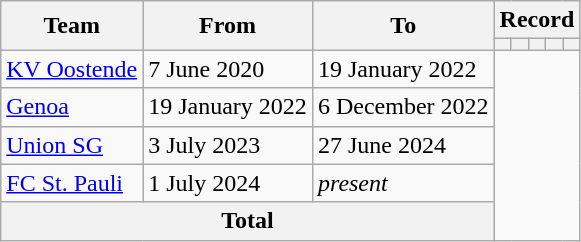<table class=wikitable style="text-align: center">
<tr>
<th rowspan=2>Team</th>
<th rowspan=2>From</th>
<th rowspan=2>To</th>
<th colspan=5>Record</th>
</tr>
<tr>
<th></th>
<th></th>
<th></th>
<th></th>
<th></th>
</tr>
<tr>
<td align=left><a href='#'>KV Oostende</a></td>
<td align=left>7 June 2020</td>
<td align=left>19 January 2022<br></td>
</tr>
<tr>
<td align=left><a href='#'>Genoa</a></td>
<td align=left>19 January 2022</td>
<td align=left>6 December 2022<br></td>
</tr>
<tr>
<td align=left><a href='#'>Union SG</a></td>
<td align=left>3 July 2023</td>
<td align=left>27 June 2024<br></td>
</tr>
<tr>
<td align=left><a href='#'>FC St. Pauli</a></td>
<td align=left>1 July 2024</td>
<td align=left><em>present</em><br></td>
</tr>
<tr>
<th colspan=3>Total<br></th>
</tr>
</table>
